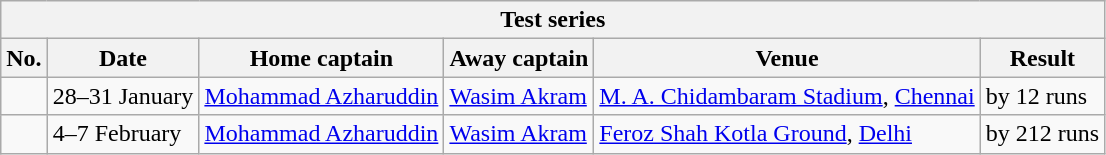<table class="wikitable">
<tr>
<th colspan="9">Test series</th>
</tr>
<tr>
<th>No.</th>
<th>Date</th>
<th>Home captain</th>
<th>Away captain</th>
<th>Venue</th>
<th>Result</th>
</tr>
<tr>
<td></td>
<td>28–31 January</td>
<td><a href='#'>Mohammad Azharuddin</a></td>
<td><a href='#'>Wasim Akram</a></td>
<td><a href='#'>M. A. Chidambaram Stadium</a>, <a href='#'>Chennai</a></td>
<td> by 12 runs</td>
</tr>
<tr>
<td></td>
<td>4–7 February</td>
<td><a href='#'>Mohammad Azharuddin</a></td>
<td><a href='#'>Wasim Akram</a></td>
<td><a href='#'>Feroz Shah Kotla Ground</a>, <a href='#'>Delhi</a></td>
<td> by 212 runs</td>
</tr>
</table>
